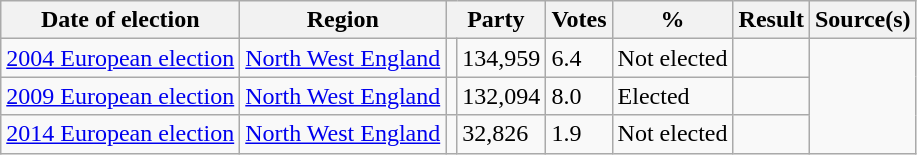<table class="wikitable">
<tr>
<th>Date of election</th>
<th>Region</th>
<th colspan=2>Party</th>
<th>Votes</th>
<th>%</th>
<th>Result</th>
<th>Source(s)</th>
</tr>
<tr>
<td><a href='#'>2004 European election</a></td>
<td><a href='#'>North West England</a></td>
<td></td>
<td>134,959</td>
<td>6.4</td>
<td>Not elected</td>
<td></td>
</tr>
<tr>
<td><a href='#'>2009 European election</a></td>
<td><a href='#'>North West England</a></td>
<td></td>
<td>132,094</td>
<td>8.0</td>
<td>Elected</td>
<td></td>
</tr>
<tr>
<td><a href='#'>2014 European election</a></td>
<td><a href='#'>North West England</a></td>
<td></td>
<td>32,826</td>
<td>1.9</td>
<td>Not elected</td>
<td></td>
</tr>
</table>
